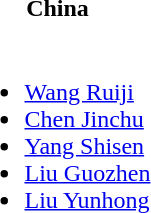<table>
<tr>
<th>China</th>
</tr>
<tr>
<td><br><ul><li><a href='#'>Wang Ruiji</a></li><li><a href='#'>Chen Jinchu</a></li><li><a href='#'>Yang Shisen</a></li><li><a href='#'>Liu Guozhen</a></li><li><a href='#'>Liu Yunhong</a></li></ul></td>
</tr>
</table>
